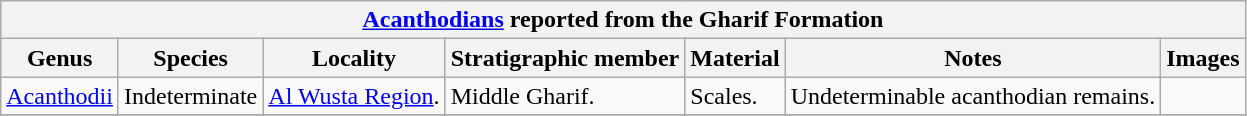<table class="wikitable" align="center">
<tr>
<th colspan="7" align="center"><strong><a href='#'>Acanthodians</a> reported from the Gharif Formation</strong></th>
</tr>
<tr>
<th>Genus</th>
<th>Species</th>
<th>Locality</th>
<th><strong>Stratigraphic member</strong></th>
<th><strong>Material</strong></th>
<th>Notes</th>
<th>Images</th>
</tr>
<tr>
<td><a href='#'>Acanthodii</a></td>
<td>Indeterminate</td>
<td><a href='#'>Al Wusta Region</a>.</td>
<td>Middle Gharif.</td>
<td>Scales.</td>
<td>Undeterminable acanthodian remains.</td>
<td></td>
</tr>
<tr>
</tr>
</table>
